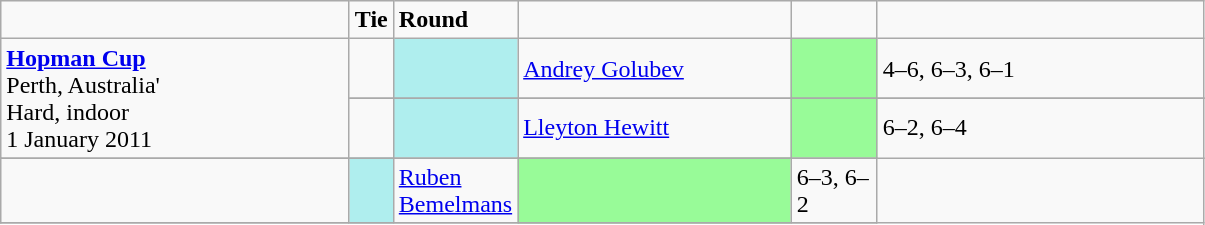<table class="wikitable">
<tr style="font-weight:bold">
<td style="width:225px;"></td>
<td style="width:15px;">Tie</td>
<td style="width:10px;">Round</td>
<td style="width:175px;"></td>
<td style="width:50px;"></td>
<td style="width:210px;"></td>
</tr>
<tr>
<td rowspan="3"  style="text-align:left; vertical-align:top;"><strong><a href='#'>Hopman Cup</a></strong> <br> Perth, Australia' <br> Hard, indoor <br> 1 January 2011</td>
<td></td>
<td style="background:#afeeee;"></td>
<td> <a href='#'>Andrey Golubev</a></td>
<td bgcolor="#98FB98"></td>
<td>4–6, 6–3, 6–1</td>
</tr>
<tr>
</tr>
<tr>
<td></td>
<td style="background:#afeeee;"></td>
<td> <a href='#'>Lleyton Hewitt</a></td>
<td bgcolor="#98FB98"></td>
<td>6–2, 6–4</td>
</tr>
<tr>
</tr>
<tr>
<td></td>
<td style="background:#afeeee;"></td>
<td> <a href='#'>Ruben Bemelmans</a></td>
<td bgcolor="#98FB98"></td>
<td>6–3, 6–2</td>
</tr>
<tr>
</tr>
</table>
